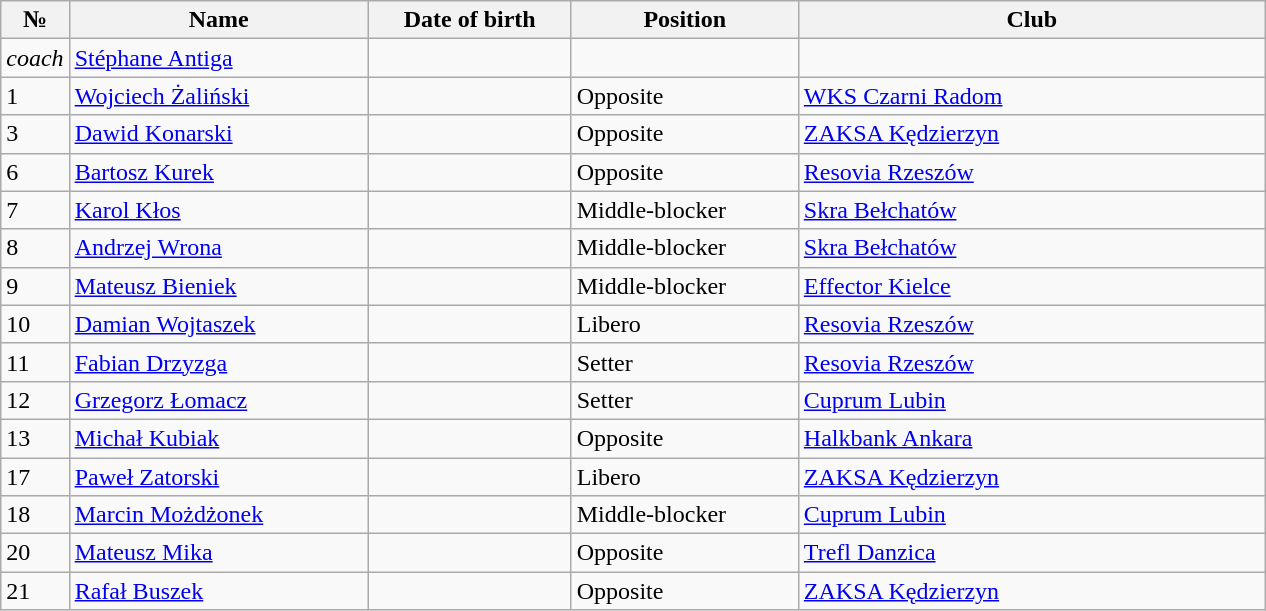<table class=wikitable sortable style=font-size:100%; text-align:center;>
<tr>
<th>№</th>
<th style=width:12em>Name</th>
<th style=width:8em>Date of birth</th>
<th style=width:9em>Position</th>
<th style=width:19em>Club</th>
</tr>
<tr>
<td><em>coach</em></td>
<td><a href='#'>Stéphane Antiga</a></td>
<td></td>
<td></td>
</tr>
<tr>
<td>1</td>
<td><a href='#'>Wojciech Żaliński</a></td>
<td></td>
<td>Opposite</td>
<td> <a href='#'>WKS Czarni Radom</a></td>
</tr>
<tr>
<td>3</td>
<td><a href='#'>Dawid Konarski</a></td>
<td></td>
<td>Opposite</td>
<td> <a href='#'>ZAKSA Kędzierzyn</a></td>
</tr>
<tr>
<td>6</td>
<td><a href='#'>Bartosz Kurek</a></td>
<td></td>
<td>Opposite</td>
<td> <a href='#'>Resovia Rzeszów</a></td>
</tr>
<tr>
<td>7</td>
<td><a href='#'>Karol Kłos</a></td>
<td></td>
<td>Middle-blocker</td>
<td> <a href='#'>Skra Bełchatów</a></td>
</tr>
<tr>
<td>8</td>
<td><a href='#'>Andrzej Wrona</a></td>
<td></td>
<td>Middle-blocker</td>
<td> <a href='#'>Skra Bełchatów</a></td>
</tr>
<tr>
<td>9</td>
<td><a href='#'>Mateusz Bieniek</a></td>
<td></td>
<td>Middle-blocker</td>
<td> <a href='#'>Effector Kielce</a></td>
</tr>
<tr>
<td>10</td>
<td><a href='#'>Damian Wojtaszek</a></td>
<td></td>
<td>Libero</td>
<td> <a href='#'>Resovia Rzeszów</a></td>
</tr>
<tr>
<td>11</td>
<td><a href='#'>Fabian Drzyzga</a></td>
<td></td>
<td>Setter</td>
<td> <a href='#'>Resovia Rzeszów</a></td>
</tr>
<tr>
<td>12</td>
<td><a href='#'>Grzegorz Łomacz</a></td>
<td></td>
<td>Setter</td>
<td> <a href='#'>Cuprum Lubin</a></td>
</tr>
<tr>
<td>13</td>
<td><a href='#'>Michał Kubiak</a></td>
<td></td>
<td>Opposite</td>
<td> <a href='#'>Halkbank Ankara</a></td>
</tr>
<tr>
<td>17</td>
<td><a href='#'>Paweł Zatorski</a></td>
<td></td>
<td>Libero</td>
<td> <a href='#'>ZAKSA Kędzierzyn</a></td>
</tr>
<tr>
<td>18</td>
<td><a href='#'>Marcin Możdżonek</a></td>
<td></td>
<td>Middle-blocker</td>
<td> <a href='#'>Cuprum Lubin</a></td>
</tr>
<tr>
<td>20</td>
<td><a href='#'>Mateusz Mika</a></td>
<td></td>
<td>Opposite</td>
<td> <a href='#'>Trefl Danzica</a></td>
</tr>
<tr>
<td>21</td>
<td><a href='#'>Rafał Buszek</a></td>
<td></td>
<td>Opposite</td>
<td> <a href='#'>ZAKSA Kędzierzyn</a></td>
</tr>
</table>
